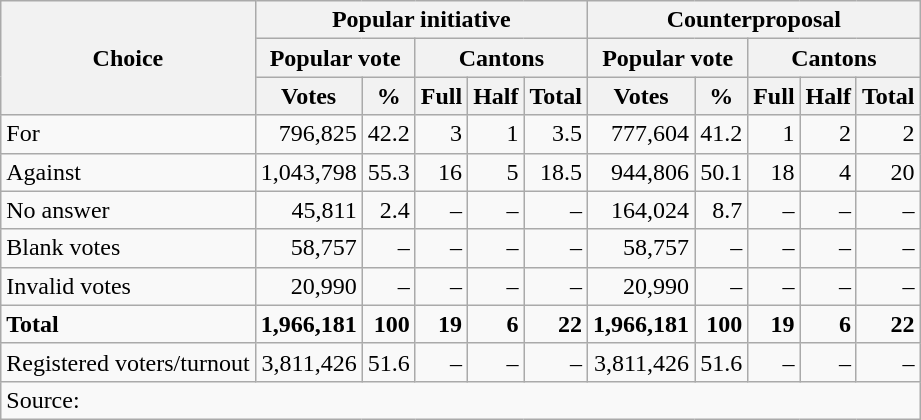<table class=wikitable style=text-align:right>
<tr>
<th rowspan=3>Choice</th>
<th colspan=5>Popular initiative</th>
<th colspan=5>Counterproposal</th>
</tr>
<tr>
<th colspan=2>Popular vote</th>
<th colspan=3>Cantons</th>
<th colspan=2>Popular vote</th>
<th colspan=3>Cantons</th>
</tr>
<tr>
<th>Votes</th>
<th>%</th>
<th>Full</th>
<th>Half</th>
<th>Total</th>
<th>Votes</th>
<th>%</th>
<th>Full</th>
<th>Half</th>
<th>Total</th>
</tr>
<tr>
<td align=left>For</td>
<td>796,825</td>
<td>42.2</td>
<td>3</td>
<td>1</td>
<td>3.5</td>
<td>777,604</td>
<td>41.2</td>
<td>1</td>
<td>2</td>
<td>2</td>
</tr>
<tr>
<td align=left>Against</td>
<td>1,043,798</td>
<td>55.3</td>
<td>16</td>
<td>5</td>
<td>18.5</td>
<td>944,806</td>
<td>50.1</td>
<td>18</td>
<td>4</td>
<td>20</td>
</tr>
<tr>
<td align=left>No answer</td>
<td>45,811</td>
<td>2.4</td>
<td>–</td>
<td>–</td>
<td>–</td>
<td>164,024</td>
<td>8.7</td>
<td>–</td>
<td>–</td>
<td>–</td>
</tr>
<tr>
<td align=left>Blank votes</td>
<td>58,757</td>
<td>–</td>
<td>–</td>
<td>–</td>
<td>–</td>
<td>58,757</td>
<td>–</td>
<td>–</td>
<td>–</td>
<td>–</td>
</tr>
<tr>
<td align=left>Invalid votes</td>
<td>20,990</td>
<td>–</td>
<td>–</td>
<td>–</td>
<td>–</td>
<td>20,990</td>
<td>–</td>
<td>–</td>
<td>–</td>
<td>–</td>
</tr>
<tr>
<td align=left><strong>Total</strong></td>
<td><strong>1,966,181</strong></td>
<td><strong>100</strong></td>
<td><strong>19</strong></td>
<td><strong>6</strong></td>
<td><strong>22</strong></td>
<td><strong>1,966,181</strong></td>
<td><strong>100</strong></td>
<td><strong>19</strong></td>
<td><strong>6</strong></td>
<td><strong>22</strong></td>
</tr>
<tr>
<td align=left>Registered voters/turnout</td>
<td>3,811,426</td>
<td>51.6</td>
<td>–</td>
<td>–</td>
<td>–</td>
<td>3,811,426</td>
<td>51.6</td>
<td>–</td>
<td>–</td>
<td>–</td>
</tr>
<tr>
<td align=left colspan=11>Source: </td>
</tr>
</table>
